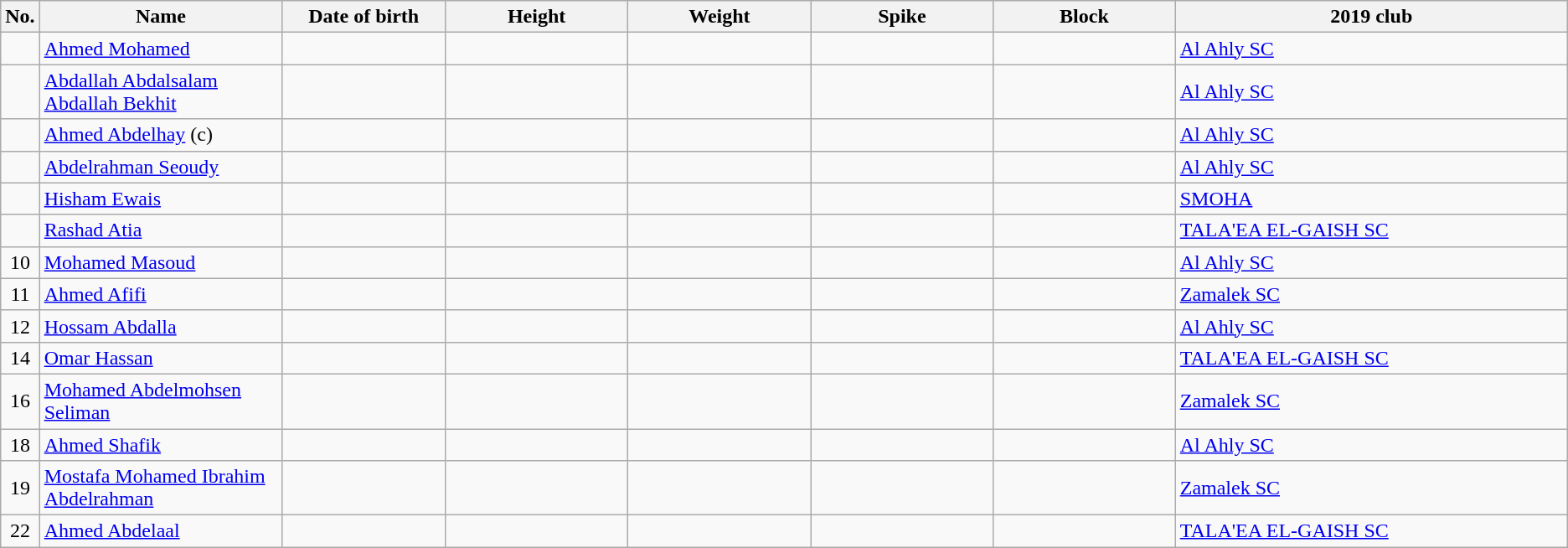<table class="wikitable sortable" style="font-size:100%; text-align:center;">
<tr>
<th>No.</th>
<th style="width:12em">Name</th>
<th style="width:8em">Date of birth</th>
<th style="width:9em">Height</th>
<th style="width:9em">Weight</th>
<th style="width:9em">Spike</th>
<th style="width:9em">Block</th>
<th style="width:20em">2019 club</th>
</tr>
<tr>
<td></td>
<td align=left><a href='#'>Ahmed Mohamed</a></td>
<td align=right></td>
<td></td>
<td></td>
<td></td>
<td></td>
<td align=left> <a href='#'>Al Ahly SC</a></td>
</tr>
<tr>
<td></td>
<td align=left><a href='#'>Abdallah Abdalsalam Abdallah Bekhit</a></td>
<td align=right></td>
<td></td>
<td></td>
<td></td>
<td></td>
<td align=left> <a href='#'>Al Ahly SC</a></td>
</tr>
<tr>
<td></td>
<td align=left><a href='#'>Ahmed Abdelhay</a> (c)</td>
<td align=right></td>
<td></td>
<td></td>
<td></td>
<td></td>
<td align=left> <a href='#'>Al Ahly SC</a></td>
</tr>
<tr>
<td></td>
<td align=left><a href='#'>Abdelrahman Seoudy</a></td>
<td align=right></td>
<td></td>
<td></td>
<td></td>
<td></td>
<td align=left> <a href='#'>Al Ahly SC</a></td>
</tr>
<tr>
<td></td>
<td align=left><a href='#'>Hisham Ewais</a></td>
<td align=right></td>
<td></td>
<td></td>
<td></td>
<td></td>
<td align=left> <a href='#'>SMOHA</a></td>
</tr>
<tr>
<td></td>
<td align=left><a href='#'>Rashad Atia</a></td>
<td align=right></td>
<td></td>
<td></td>
<td></td>
<td></td>
<td align=left> <a href='#'>TALA'EA EL-GAISH SC</a></td>
</tr>
<tr>
<td>10</td>
<td align=left><a href='#'>Mohamed Masoud</a></td>
<td align=right></td>
<td></td>
<td></td>
<td></td>
<td></td>
<td align=left> <a href='#'>Al Ahly SC</a></td>
</tr>
<tr>
<td>11</td>
<td align=left><a href='#'>Ahmed Afifi</a></td>
<td align=right></td>
<td></td>
<td></td>
<td></td>
<td></td>
<td align=left> <a href='#'>Zamalek SC</a></td>
</tr>
<tr>
<td>12</td>
<td align=left><a href='#'>Hossam Abdalla</a></td>
<td align=right></td>
<td></td>
<td></td>
<td></td>
<td></td>
<td align=left> <a href='#'>Al Ahly SC</a></td>
</tr>
<tr>
<td>14</td>
<td align=left><a href='#'>Omar Hassan</a></td>
<td align=right></td>
<td></td>
<td></td>
<td></td>
<td></td>
<td align=left> <a href='#'>TALA'EA EL-GAISH SC</a></td>
</tr>
<tr>
<td>16</td>
<td align=left><a href='#'>Mohamed Abdelmohsen Seliman</a></td>
<td align=right></td>
<td></td>
<td></td>
<td></td>
<td></td>
<td align=left> <a href='#'>Zamalek SC</a></td>
</tr>
<tr>
<td>18</td>
<td align=left><a href='#'>Ahmed Shafik</a></td>
<td align=right></td>
<td></td>
<td></td>
<td></td>
<td></td>
<td align=left> <a href='#'>Al Ahly SC</a></td>
</tr>
<tr>
<td>19</td>
<td align=left><a href='#'>Mostafa Mohamed Ibrahim Abdelrahman</a></td>
<td align=right></td>
<td></td>
<td></td>
<td></td>
<td></td>
<td align=left> <a href='#'>Zamalek SC</a></td>
</tr>
<tr>
<td>22</td>
<td align=left><a href='#'>Ahmed Abdelaal</a></td>
<td align=right></td>
<td></td>
<td></td>
<td></td>
<td></td>
<td align=left> <a href='#'>TALA'EA EL-GAISH SC</a></td>
</tr>
</table>
